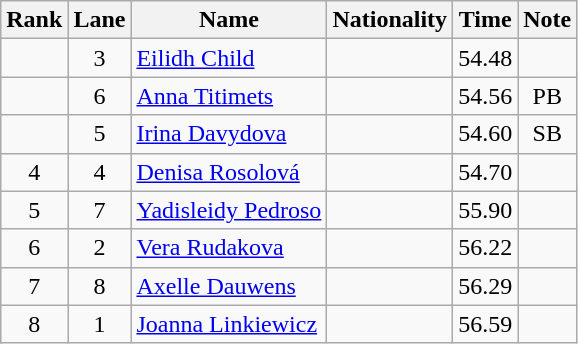<table class="wikitable sortable" style="text-align:center">
<tr>
<th>Rank</th>
<th>Lane</th>
<th>Name</th>
<th>Nationality</th>
<th>Time</th>
<th>Note</th>
</tr>
<tr>
<td></td>
<td>3</td>
<td align=left><a href='#'>Eilidh Child</a></td>
<td align=left></td>
<td>54.48</td>
<td></td>
</tr>
<tr>
<td></td>
<td>6</td>
<td align=left><a href='#'>Anna Titimets</a></td>
<td align=left></td>
<td>54.56</td>
<td>PB</td>
</tr>
<tr>
<td></td>
<td>5</td>
<td align=left><a href='#'>Irina Davydova</a></td>
<td align=left></td>
<td>54.60</td>
<td>SB</td>
</tr>
<tr>
<td>4</td>
<td>4</td>
<td align=left><a href='#'>Denisa Rosolová</a></td>
<td align=left></td>
<td>54.70</td>
<td></td>
</tr>
<tr>
<td>5</td>
<td>7</td>
<td align=left><a href='#'>Yadisleidy Pedroso</a></td>
<td align=left></td>
<td>55.90</td>
<td></td>
</tr>
<tr>
<td>6</td>
<td>2</td>
<td align=left><a href='#'>Vera Rudakova</a></td>
<td align=left></td>
<td>56.22</td>
<td></td>
</tr>
<tr>
<td>7</td>
<td>8</td>
<td align=left><a href='#'>Axelle Dauwens</a></td>
<td align=left></td>
<td>56.29</td>
<td></td>
</tr>
<tr>
<td>8</td>
<td>1</td>
<td align=left><a href='#'>Joanna Linkiewicz</a></td>
<td align=left></td>
<td>56.59</td>
<td></td>
</tr>
</table>
